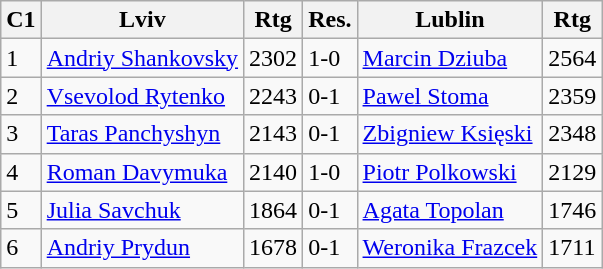<table class="wikitable">
<tr>
<th>C1</th>
<th>Lviv</th>
<th>Rtg</th>
<th>Res.</th>
<th>Lublin</th>
<th>Rtg</th>
</tr>
<tr>
<td>1</td>
<td><a href='#'>Andriy Shankovsky</a></td>
<td>2302</td>
<td>1-0</td>
<td><a href='#'>Marcin Dziuba</a></td>
<td>2564</td>
</tr>
<tr>
<td>2</td>
<td><a href='#'>Vsevolod Rytenko</a></td>
<td>2243</td>
<td>0-1</td>
<td><a href='#'>Pawel Stoma</a></td>
<td>2359</td>
</tr>
<tr>
<td>3</td>
<td><a href='#'>Taras Panchyshyn</a></td>
<td>2143</td>
<td>0-1</td>
<td><a href='#'>Zbigniew Księski</a></td>
<td>2348</td>
</tr>
<tr>
<td>4</td>
<td><a href='#'>Roman Davymuka</a></td>
<td>2140</td>
<td>1-0</td>
<td><a href='#'>Piotr Polkowski</a></td>
<td>2129</td>
</tr>
<tr>
<td>5</td>
<td><a href='#'>Julia Savchuk</a></td>
<td>1864</td>
<td>0-1</td>
<td><a href='#'>Agata Topolan</a></td>
<td>1746</td>
</tr>
<tr>
<td>6</td>
<td><a href='#'>Andriy Prydun</a></td>
<td>1678</td>
<td>0-1</td>
<td><a href='#'>Weronika Frazcek</a></td>
<td>1711</td>
</tr>
</table>
